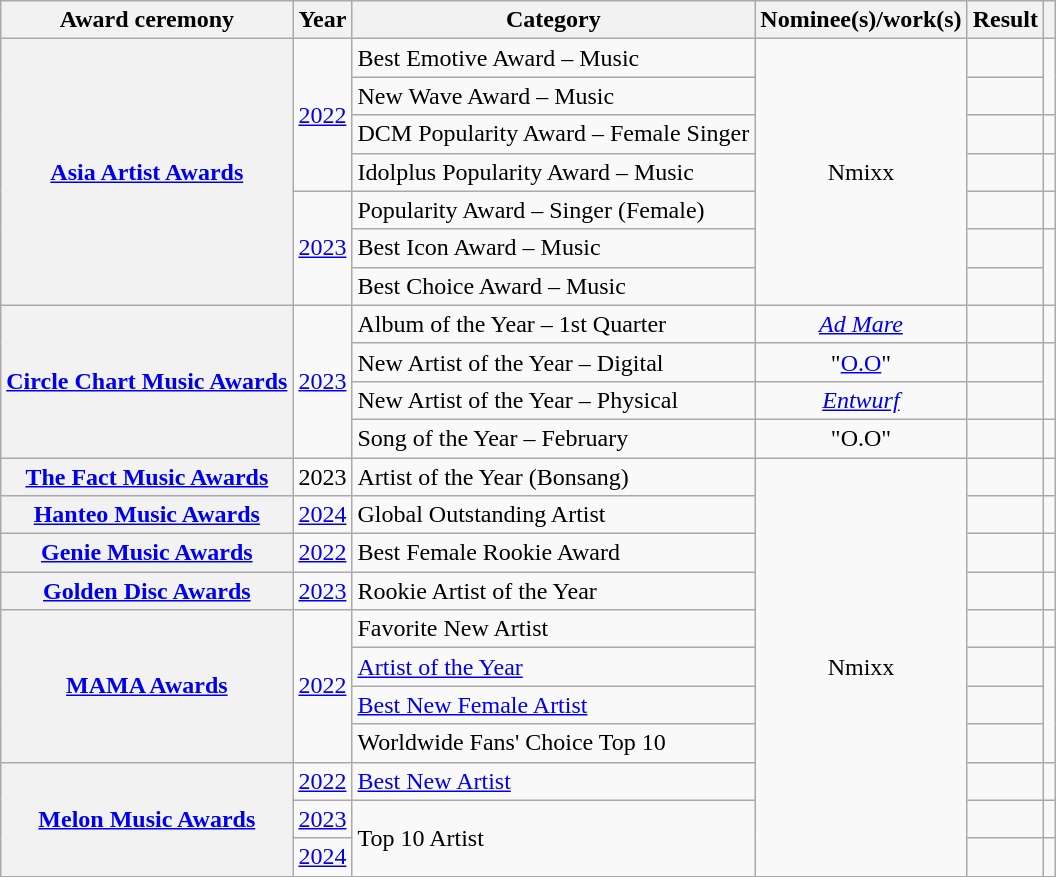<table class="wikitable plainrowheaders sortable" style="text-align:center">
<tr>
<th scope="col">Award ceremony</th>
<th scope="col">Year</th>
<th scope="col">Category </th>
<th scope="col">Nominee(s)/work(s)</th>
<th scope="col">Result</th>
<th scope="col" class="unsortable"></th>
</tr>
<tr>
<th scope="row" rowspan="7"><a href='#'>Asia Artist Awards</a></th>
<td rowspan="4"><a href='#'>2022</a></td>
<td style="text-align:left">Best Emotive Award – Music</td>
<td rowspan="7">Nmixx</td>
<td></td>
<td rowspan="2"></td>
</tr>
<tr>
<td style="text-align:left">New Wave Award – Music</td>
<td></td>
</tr>
<tr>
<td style="text-align:left">DCM Popularity Award – Female Singer</td>
<td></td>
<td></td>
</tr>
<tr>
<td style="text-align:left">Idolplus Popularity Award – Music</td>
<td></td>
<td></td>
</tr>
<tr>
<td rowspan="3"><a href='#'>2023</a></td>
<td style="text-align:left">Popularity Award – Singer (Female)</td>
<td></td>
<td></td>
</tr>
<tr>
<td style="text-align:left">Best Icon Award – Music</td>
<td></td>
<td rowspan="2"></td>
</tr>
<tr>
<td style="text-align:left">Best Choice Award – Music</td>
<td></td>
</tr>
<tr>
<th scope="row" rowspan="4"><a href='#'>Circle Chart Music Awards</a></th>
<td rowspan="4"><a href='#'>2023</a></td>
<td style="text-align:left">Album of the Year – 1st Quarter</td>
<td><em><a href='#'>Ad Mare</a></em></td>
<td></td>
<td></td>
</tr>
<tr>
<td style="text-align:left">New Artist of the Year – Digital</td>
<td>"<a href='#'>O.O</a>"</td>
<td></td>
<td rowspan="2"></td>
</tr>
<tr>
<td style="text-align:left">New Artist of the Year – Physical</td>
<td><em><a href='#'>Entwurf</a></em></td>
<td></td>
</tr>
<tr>
<td style="text-align:left">Song of the Year – February</td>
<td>"O.O"</td>
<td></td>
<td></td>
</tr>
<tr>
<th scope="row"><a href='#'>The Fact Music Awards</a></th>
<td>2023</td>
<td style="text-align:left">Artist of the Year (Bonsang)</td>
<td rowspan="11">Nmixx</td>
<td></td>
<td></td>
</tr>
<tr>
<th scope="row"><a href='#'>Hanteo Music Awards</a></th>
<td><a href='#'>2024</a></td>
<td style="text-align:left">Global Outstanding Artist</td>
<td></td>
<td></td>
</tr>
<tr>
<th scope="row"><a href='#'>Genie Music Awards</a></th>
<td><a href='#'>2022</a></td>
<td style="text-align:left">Best Female Rookie Award</td>
<td></td>
<td></td>
</tr>
<tr>
<th scope="row"><a href='#'>Golden Disc Awards</a></th>
<td><a href='#'>2023</a></td>
<td style="text-align:left">Rookie Artist of the Year</td>
<td></td>
<td></td>
</tr>
<tr>
<th scope="row" rowspan="4"><a href='#'>MAMA Awards</a></th>
<td rowspan="4"><a href='#'>2022</a></td>
<td style="text-align:left">Favorite New Artist</td>
<td></td>
<td></td>
</tr>
<tr>
<td style="text-align:left"><a href='#'>Artist of the Year</a></td>
<td></td>
<td rowspan="3"></td>
</tr>
<tr>
<td style="text-align:left"><a href='#'>Best New Female Artist</a></td>
<td></td>
</tr>
<tr>
<td style="text-align:left">Worldwide Fans' Choice Top 10</td>
<td></td>
</tr>
<tr>
<th scope="row" rowspan="3"><a href='#'>Melon Music Awards</a></th>
<td><a href='#'>2022</a></td>
<td style="text-align:left"><a href='#'>Best New Artist</a></td>
<td></td>
<td></td>
</tr>
<tr>
<td><a href='#'>2023</a></td>
<td rowspan="2" style="text-align:left">Top 10 Artist</td>
<td></td>
<td></td>
</tr>
<tr>
<td><a href='#'>2024</a></td>
<td></td>
<td></td>
</tr>
</table>
